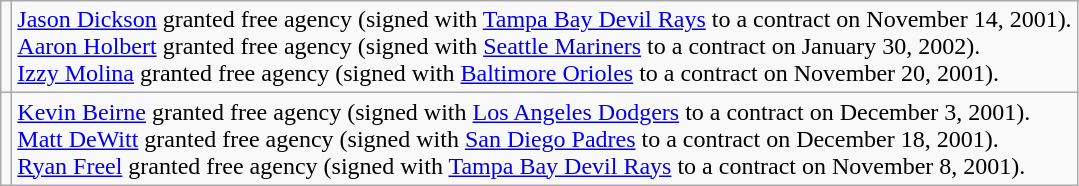<table class="wikitable">
<tr>
<td></td>
<td><a href='#'>Jason Dickson</a> granted free agency (signed with <a href='#'>Tampa Bay Devil Rays</a> to a contract on November 14, 2001). <br><a href='#'>Aaron Holbert</a> granted free agency (signed with <a href='#'>Seattle Mariners</a> to a contract on January 30, 2002). <br><a href='#'>Izzy Molina</a> granted free agency (signed with <a href='#'>Baltimore Orioles</a> to a contract on November 20, 2001).</td>
</tr>
<tr>
<td></td>
<td><a href='#'>Kevin Beirne</a> granted free agency (signed with <a href='#'>Los Angeles Dodgers</a> to a contract on December 3, 2001). <br><a href='#'>Matt DeWitt</a> granted free agency (signed with <a href='#'>San Diego Padres</a> to a contract on December 18, 2001). <br><a href='#'>Ryan Freel</a> granted free agency (signed with <a href='#'>Tampa Bay Devil Rays</a> to a contract on November 8, 2001).</td>
</tr>
</table>
